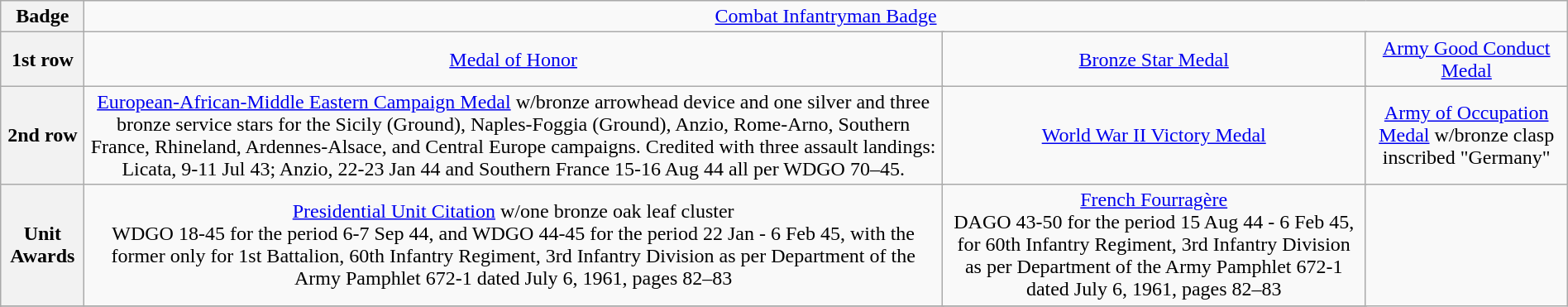<table class="wikitable" style="margin:1em auto; text-align:center;">
<tr>
<th>Badge</th>
<td colspan="7"><a href='#'>Combat Infantryman Badge</a></td>
</tr>
<tr>
<th>1st row</th>
<td colspan="3"><a href='#'>Medal of Honor</a></td>
<td colspan="3"><a href='#'>Bronze Star Medal</a></td>
<td colspan="3"><a href='#'>Army Good Conduct Medal</a></td>
</tr>
<tr>
<th>2nd row</th>
<td colspan="3"><a href='#'>European-African-Middle Eastern Campaign Medal</a> w/bronze arrowhead device and one silver and three bronze service stars for the Sicily (Ground), Naples-Foggia (Ground), Anzio, Rome-Arno,  Southern France, Rhineland, Ardennes-Alsace, and Central Europe campaigns. Credited with three assault landings:  Licata, 9-11 Jul 43; Anzio, 22-23 Jan 44 and Southern France 15-16 Aug 44 all per WDGO 70–45.</td>
<td colspan="3"><a href='#'>World War II Victory Medal</a></td>
<td colspan="3"><a href='#'>Army of Occupation Medal</a> w/bronze clasp inscribed "Germany"</td>
</tr>
<tr>
<th>Unit Awards</th>
<td colspan="3"><a href='#'>Presidential Unit Citation</a> w/one bronze oak leaf cluster<br>WDGO 18-45 for the period 6-7 Sep 44, and WDGO 44-45 for the period 22 Jan - 6 Feb 45, with the former only for 1st Battalion, 60th Infantry Regiment, 3rd Infantry Division as per Department of the Army Pamphlet 672-1 dated July 6, 1961, pages 82–83</td>
<td colspan="3"><a href='#'>French Fourragère</a><br>DAGO 43-50 for the period 15 Aug 44 - 6 Feb 45, for 60th Infantry Regiment, 3rd Infantry Division as per Department of the Army Pamphlet 672-1 dated July 6, 1961, pages 82–83</td>
</tr>
<tr>
</tr>
<tr>
</tr>
</table>
